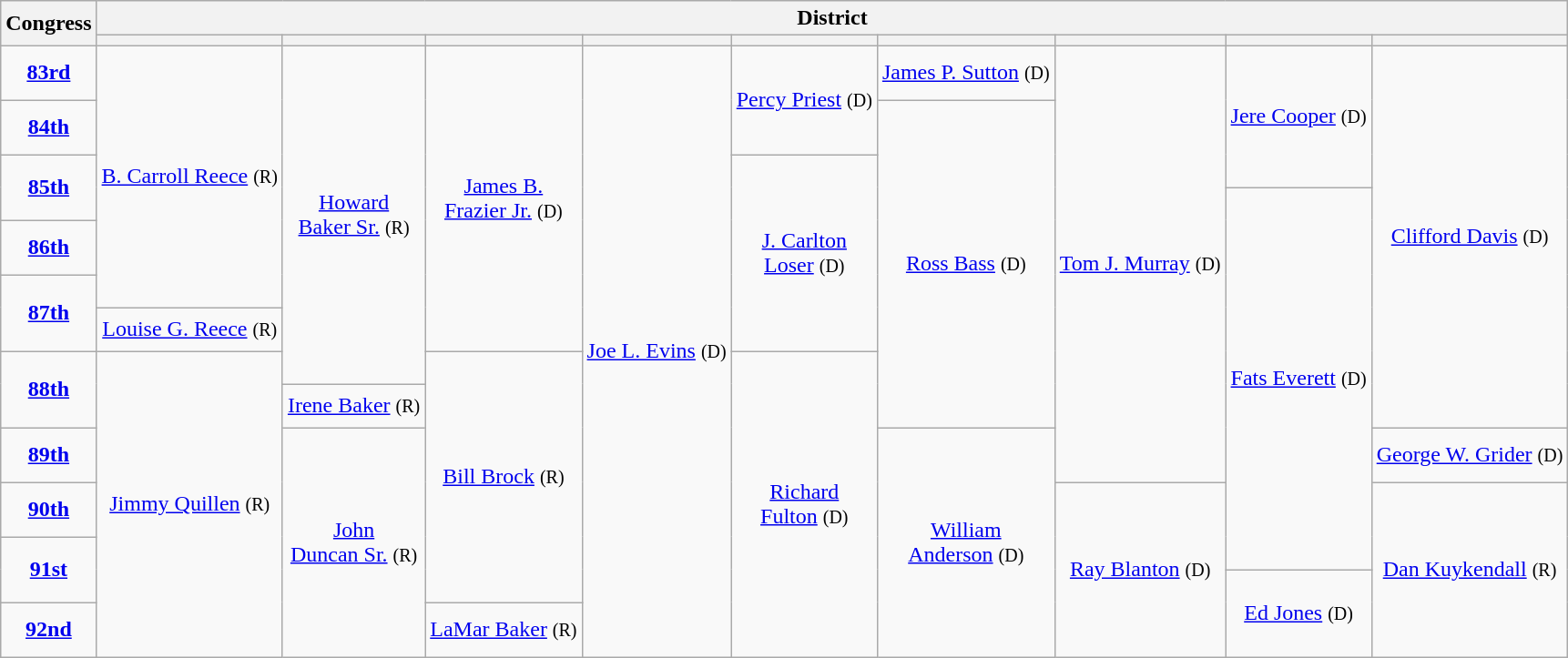<table class=wikitable style="text-align:center">
<tr>
<th rowspan=2>Congress</th>
<th colspan=9>District</th>
</tr>
<tr>
<th></th>
<th></th>
<th></th>
<th></th>
<th></th>
<th></th>
<th></th>
<th></th>
<th></th>
</tr>
<tr style="height:2.5em">
<td><strong><a href='#'>83rd</a></strong> </td>
<td rowspan=6 ><a href='#'>B. Carroll Reece</a> <small>(R)</small></td>
<td rowspan=8 ><a href='#'>Howard<br>Baker Sr.</a> <small>(R)</small></td>
<td rowspan=7 ><a href='#'>James B.<br>Frazier Jr.</a> <small>(D)</small></td>
<td rowspan=14 ><a href='#'>Joe L. Evins</a> <small>(D)</small></td>
<td rowspan=2 ><a href='#'>Percy Priest</a> <small>(D)</small></td>
<td><a href='#'>James P. Sutton</a> <small>(D)</small></td>
<td rowspan=10 ><a href='#'>Tom J. Murray</a> <small>(D)</small></td>
<td rowspan=3 ><a href='#'>Jere Cooper</a> <small>(D)</small></td>
<td rowspan=9 ><a href='#'>Clifford Davis</a> <small>(D)</small></td>
</tr>
<tr style="height:2.5em">
<td><strong><a href='#'>84th</a></strong> </td>
<td rowspan=8 ><a href='#'>Ross Bass</a> <small>(D)</small></td>
</tr>
<tr style="height:1.5em">
<td rowspan=2><strong><a href='#'>85th</a></strong> </td>
<td rowspan=5 ><a href='#'>J. Carlton<br>Loser</a> <small>(D)</small></td>
</tr>
<tr style="height:1.5em">
<td rowspan=9 ><a href='#'>Fats Everett</a> <small>(D)</small></td>
</tr>
<tr style="height:2.5em">
<td><strong><a href='#'>86th</a></strong> </td>
</tr>
<tr style="height:1.5em">
<td rowspan=2><strong><a href='#'>87th</a></strong> </td>
</tr>
<tr style="height:2em">
<td><a href='#'>Louise G. Reece</a> <small>(R)</small></td>
</tr>
<tr style="height:1.5em">
<td rowspan=2><strong><a href='#'>88th</a></strong> </td>
<td rowspan=7 ><a href='#'>Jimmy Quillen</a> <small>(R)</small></td>
<td rowspan=6 ><a href='#'>Bill Brock</a> <small>(R)</small></td>
<td rowspan=7 ><a href='#'>Richard<br>Fulton</a> <small>(D)</small></td>
</tr>
<tr style="height:2em">
<td><a href='#'>Irene Baker</a> <small>(R)</small></td>
</tr>
<tr style="height:2.5em">
<td><strong><a href='#'>89th</a></strong> </td>
<td rowspan=5 ><a href='#'>John<br>Duncan Sr.</a> <small>(R)</small></td>
<td rowspan=5 ><a href='#'>William<br>Anderson</a> <small>(D)</small></td>
<td><a href='#'>George W. Grider</a> <small>(D)</small></td>
</tr>
<tr style="height:2.5em">
<td><strong><a href='#'>90th</a></strong> </td>
<td rowspan=4 ><a href='#'>Ray Blanton</a> <small>(D)</small></td>
<td rowspan=4 ><a href='#'>Dan Kuykendall</a> <small>(R)</small></td>
</tr>
<tr style="height:1.5em">
<td rowspan=2><strong><a href='#'>91st</a></strong> </td>
</tr>
<tr style="height:1.5em">
<td rowspan=2 ><a href='#'>Ed Jones</a> <small>(D)</small></td>
</tr>
<tr style="height:2.5em">
<td><strong><a href='#'>92nd</a></strong> </td>
<td><a href='#'>LaMar Baker</a> <small>(R)</small></td>
</tr>
</table>
